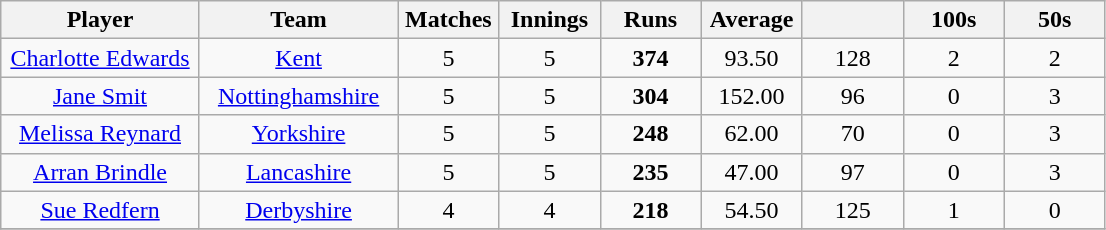<table class="wikitable" style="text-align:center;">
<tr>
<th width=125>Player</th>
<th width=125>Team</th>
<th width=60>Matches</th>
<th width=60>Innings</th>
<th width=60>Runs</th>
<th width=60>Average</th>
<th width=60></th>
<th width=60>100s</th>
<th width=60>50s</th>
</tr>
<tr>
<td><a href='#'>Charlotte Edwards</a></td>
<td><a href='#'>Kent</a></td>
<td>5</td>
<td>5</td>
<td><strong>374</strong></td>
<td>93.50</td>
<td>128</td>
<td>2</td>
<td>2</td>
</tr>
<tr>
<td><a href='#'>Jane Smit</a></td>
<td><a href='#'>Nottinghamshire</a></td>
<td>5</td>
<td>5</td>
<td><strong>304</strong></td>
<td>152.00</td>
<td>96</td>
<td>0</td>
<td>3</td>
</tr>
<tr>
<td><a href='#'>Melissa Reynard</a></td>
<td><a href='#'>Yorkshire</a></td>
<td>5</td>
<td>5</td>
<td><strong>248</strong></td>
<td>62.00</td>
<td>70</td>
<td>0</td>
<td>3</td>
</tr>
<tr>
<td><a href='#'>Arran Brindle</a></td>
<td><a href='#'>Lancashire</a></td>
<td>5</td>
<td>5</td>
<td><strong>235</strong></td>
<td>47.00</td>
<td>97</td>
<td>0</td>
<td>3</td>
</tr>
<tr>
<td><a href='#'>Sue Redfern</a></td>
<td><a href='#'>Derbyshire</a></td>
<td>4</td>
<td>4</td>
<td><strong>218</strong></td>
<td>54.50</td>
<td>125</td>
<td>1</td>
<td>0</td>
</tr>
<tr>
</tr>
</table>
